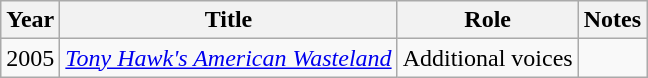<table class="wikitable sortable">
<tr>
<th>Year</th>
<th>Title</th>
<th>Role</th>
<th class="unsortable">Notes</th>
</tr>
<tr>
<td>2005</td>
<td><em><a href='#'>Tony Hawk's American Wasteland</a></em></td>
<td>Additional voices</td>
<td></td>
</tr>
</table>
